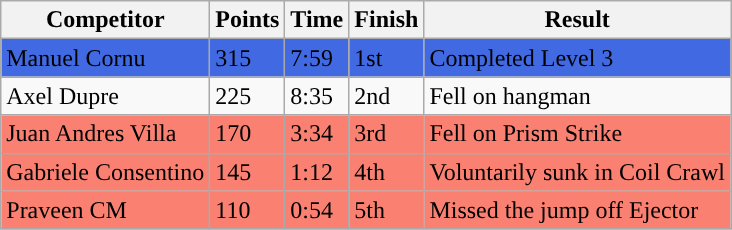<table class="wikitable sortable">
<tr>
<th>Competitor</th>
<th>Points</th>
<th>Time</th>
<th>Finish</th>
<th>Result</th>
</tr>
<tr style="background:royalblue;">
<td> Manuel Cornu</td>
<td>315</td>
<td>7:59</td>
<td>1st</td>
<td>Completed Level 3</td>
</tr>
<tr>
<td> Axel Dupre</td>
<td>225</td>
<td>8:35</td>
<td>2nd</td>
<td>Fell on hangman</td>
</tr>
<tr style="background-color:#fa8072">
<td> Juan Andres Villa</td>
<td>170</td>
<td>3:34</td>
<td>3rd</td>
<td>Fell on Prism Strike</td>
</tr>
<tr style="background-color:#fa8072">
<td> Gabriele Consentino</td>
<td>145</td>
<td>1:12</td>
<td>4th</td>
<td>Voluntarily sunk in Coil Crawl</td>
</tr>
<tr style="background-color:#fa8072">
<td> Praveen CM</td>
<td>110</td>
<td>0:54</td>
<td>5th</td>
<td>Missed the jump off Ejector</td>
</tr>
</table>
